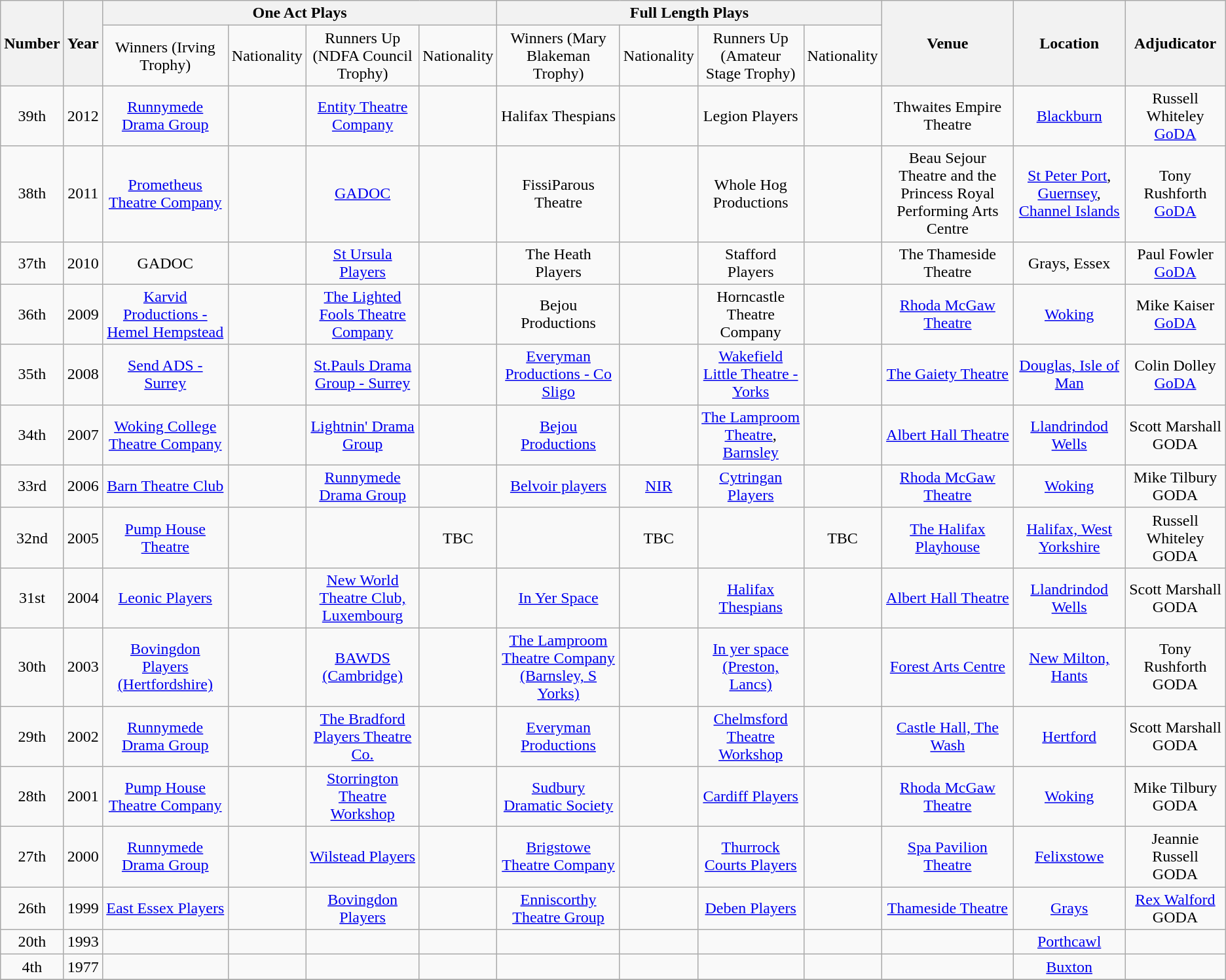<table class="sortable wikitable">
<tr>
<th rowspan=2>Number</th>
<th rowspan=2>Year</th>
<th colspan=4>One Act Plays</th>
<th colspan=4>Full Length Plays</th>
<th rowspan=2>Venue</th>
<th rowspan=2>Location</th>
<th rowspan=2>Adjudicator</th>
</tr>
<tr>
<td align=center>Winners (Irving Trophy)</td>
<td align=center>Nationality</td>
<td align=center>Runners Up (NDFA Council Trophy)</td>
<td align=center>Nationality</td>
<td align=center>Winners (Mary Blakeman Trophy)</td>
<td align=center>Nationality</td>
<td align=center>Runners Up (Amateur Stage Trophy)</td>
<td align=center>Nationality</td>
</tr>
<tr>
<td align=center>39th</td>
<td align=center>2012</td>
<td align=center><a href='#'>Runnymede Drama Group</a><br></td>
<td align=center></td>
<td align=center><a href='#'>Entity Theatre Company</a><br></td>
<td align=center></td>
<td align=center>Halifax Thespians<br></td>
<td align=center></td>
<td align=center>Legion Players<br></td>
<td align=center></td>
<td align=center>Thwaites Empire Theatre</td>
<td align=center><a href='#'>Blackburn</a></td>
<td align=center>Russell Whiteley <a href='#'>GoDA</a></td>
</tr>
<tr>
<td align=center>38th</td>
<td align=center>2011</td>
<td align=center><a href='#'>Prometheus Theatre Company</a><br></td>
<td align=center></td>
<td align=center><a href='#'>GADOC</a><br></td>
<td align=center></td>
<td align=center>FissiParous Theatre<br></td>
<td align=center></td>
<td align=center>Whole Hog Productions<br></td>
<td align=center></td>
<td align=center>Beau Sejour Theatre and the Princess Royal Performing Arts Centre</td>
<td align=center><a href='#'>St Peter Port</a>, <a href='#'>Guernsey</a>, <a href='#'>Channel Islands</a></td>
<td align=center>Tony Rushforth <a href='#'>GoDA</a></td>
</tr>
<tr>
<td align=center>37th</td>
<td align=center>2010</td>
<td align=center>GADOC<br></td>
<td align=center></td>
<td align=center><a href='#'>St Ursula Players</a><br></td>
<td align=center></td>
<td align=center>The Heath Players<br></td>
<td align=center></td>
<td align=center>Stafford Players<br></td>
<td align=center></td>
<td align=center>The Thameside Theatre</td>
<td align=center>Grays, Essex</td>
<td align=center>Paul Fowler <a href='#'>GoDA</a></td>
</tr>
<tr>
<td align=center>36th</td>
<td align=center>2009</td>
<td align=center><a href='#'>Karvid Productions - Hemel Hempstead</a><br></td>
<td align=center></td>
<td align=center><a href='#'>The Lighted Fools Theatre Company</a><br></td>
<td align=center></td>
<td align=center>Bejou Productions<br></td>
<td align=center></td>
<td align=center>Horncastle Theatre Company<br></td>
<td align=center></td>
<td align=center><a href='#'>Rhoda McGaw Theatre</a></td>
<td align=center><a href='#'>Woking</a></td>
<td align=center>Mike Kaiser <a href='#'>GoDA</a></td>
</tr>
<tr>
<td align=center>35th</td>
<td align=center>2008</td>
<td align=center><a href='#'>Send ADS - Surrey</a><br></td>
<td align=center></td>
<td align=center><a href='#'>St.Pauls Drama Group - Surrey</a><br></td>
<td align=center></td>
<td align=center><a href='#'>Everyman Productions - Co Sligo</a><br></td>
<td align=center></td>
<td align=center><a href='#'>Wakefield Little Theatre - Yorks</a><br></td>
<td align=center></td>
<td align=center><a href='#'>The Gaiety Theatre</a></td>
<td align=center><a href='#'>Douglas, Isle of Man</a></td>
<td align=center>Colin Dolley <a href='#'>GoDA</a></td>
</tr>
<tr>
<td align=center>34th</td>
<td align=center>2007</td>
<td align=center><a href='#'>Woking College Theatre Company</a><br></td>
<td align=center></td>
<td align=center><a href='#'>Lightnin' Drama Group</a><br></td>
<td align=center></td>
<td align=center><a href='#'>Bejou Productions</a><br></td>
<td align=center></td>
<td align=center><a href='#'>The Lamproom Theatre</a>, <a href='#'>Barnsley</a><br></td>
<td align=center></td>
<td align=center><a href='#'>Albert Hall Theatre</a></td>
<td align=center><a href='#'>Llandrindod Wells</a></td>
<td align=center>Scott Marshall GODA</td>
</tr>
<tr>
<td align=center>33rd</td>
<td align=center>2006</td>
<td align=center><a href='#'>Barn Theatre Club</a><br></td>
<td align=center></td>
<td align=center><a href='#'>Runnymede Drama Group</a><br></td>
<td align=center></td>
<td align=center><a href='#'>Belvoir players</a><br></td>
<td align=center> <a href='#'>NIR</a></td>
<td align=center><a href='#'>Cytringan Players</a><br></td>
<td align=center></td>
<td align=center><a href='#'>Rhoda McGaw Theatre</a></td>
<td align=center><a href='#'>Woking</a></td>
<td align=center>Mike Tilbury  GODA</td>
</tr>
<tr>
<td align=center>32nd</td>
<td align=center>2005</td>
<td align=center><a href='#'>Pump House Theatre</a><br></td>
<td align=center></td>
<td align=center><br></td>
<td align=center>TBC</td>
<td align=center><br></td>
<td align=center>TBC</td>
<td align=center><br></td>
<td align=center>TBC</td>
<td align=center><a href='#'>The Halifax Playhouse</a></td>
<td align=center><a href='#'>Halifax, West Yorkshire</a></td>
<td align=center>Russell Whiteley GODA</td>
</tr>
<tr>
<td align=center>31st</td>
<td align=center>2004</td>
<td align=center><a href='#'>Leonic Players</a><br></td>
<td align=center></td>
<td align=center><a href='#'>New World Theatre Club, Luxembourg</a><br></td>
<td align=center></td>
<td align=center><a href='#'>In Yer Space</a><br></td>
<td align=center></td>
<td align=center><a href='#'>Halifax Thespians</a><br></td>
<td align=center></td>
<td align=center><a href='#'>Albert Hall Theatre</a></td>
<td align=center><a href='#'>Llandrindod Wells</a></td>
<td align=center>Scott Marshall GODA</td>
</tr>
<tr>
<td align=center>30th</td>
<td align=center>2003</td>
<td align=center><a href='#'>Bovingdon Players (Hertfordshire)</a><br></td>
<td align=center></td>
<td align=center><a href='#'>BAWDS (Cambridge)</a><br></td>
<td align=center></td>
<td align=center><a href='#'>The Lamproom Theatre Company (Barnsley, S Yorks)</a><br></td>
<td align=center></td>
<td align=center><a href='#'>In yer space (Preston, Lancs)</a><br></td>
<td align=center></td>
<td align=center><a href='#'>Forest Arts Centre</a></td>
<td align=center><a href='#'>New Milton, Hants</a></td>
<td align=center>Tony Rushforth GODA</td>
</tr>
<tr>
<td align=center>29th</td>
<td align=center>2002</td>
<td align=center><a href='#'>Runnymede Drama Group</a><br></td>
<td align=center></td>
<td align=center><a href='#'>The Bradford Players Theatre Co.</a><br></td>
<td align=center></td>
<td align=center><a href='#'>Everyman Productions</a><br></td>
<td align=center></td>
<td align=center><a href='#'>Chelmsford Theatre Workshop</a><br></td>
<td align=center></td>
<td align=center><a href='#'>Castle Hall, The Wash</a></td>
<td align=center><a href='#'>Hertford</a></td>
<td align=center>Scott Marshall GODA</td>
</tr>
<tr>
<td align=center>28th</td>
<td align=center>2001</td>
<td align=center><a href='#'>Pump House Theatre Company</a><br></td>
<td align=center></td>
<td align=center><a href='#'>Storrington Theatre Workshop</a><br></td>
<td align=center></td>
<td align=center><a href='#'>Sudbury Dramatic Society</a><br></td>
<td align=center></td>
<td align=center><a href='#'>Cardiff Players</a><br></td>
<td align=center></td>
<td align=center><a href='#'>Rhoda McGaw Theatre</a></td>
<td align=center><a href='#'>Woking</a></td>
<td align=center>Mike Tilbury  GODA</td>
</tr>
<tr>
<td align=center>27th</td>
<td align=center>2000</td>
<td align=center><a href='#'>Runnymede Drama Group</a><br></td>
<td align=center></td>
<td align=center><a href='#'>Wilstead Players</a><br></td>
<td align=center></td>
<td align=center><a href='#'>Brigstowe Theatre Company</a><br></td>
<td align=center></td>
<td align=center><a href='#'>Thurrock Courts Players</a><br></td>
<td align=center></td>
<td align=center><a href='#'>Spa Pavilion Theatre</a></td>
<td align=center><a href='#'>Felixstowe</a></td>
<td align=center>Jeannie Russell  GODA</td>
</tr>
<tr>
<td align=center>26th</td>
<td align=center>1999</td>
<td align=center><a href='#'>East Essex Players</a><br></td>
<td align=center></td>
<td align=center><a href='#'>Bovingdon Players</a><br></td>
<td align=center></td>
<td align=center><a href='#'>Enniscorthy Theatre Group</a><br></td>
<td align=center></td>
<td align=center><a href='#'>Deben Players</a><br></td>
<td align=center></td>
<td align=center><a href='#'>Thameside Theatre</a></td>
<td align=center><a href='#'>Grays</a></td>
<td align=center><a href='#'>Rex Walford</a> GODA</td>
</tr>
<tr>
<td align=center>20th</td>
<td align=center>1993</td>
<td align=center><br></td>
<td align=center></td>
<td align=center></td>
<td align=center></td>
<td align=center></td>
<td align=center></td>
<td align=center></td>
<td align=center></td>
<td align=center></td>
<td align=center><a href='#'>Porthcawl</a></td>
<td align=center></td>
</tr>
<tr>
<td align=center>4th</td>
<td align=center>1977</td>
<td align=center><br></td>
<td align=center></td>
<td align=center></td>
<td align=center></td>
<td align=center></td>
<td align=center></td>
<td align=center></td>
<td align=center></td>
<td align=center></td>
<td align=center><a href='#'>Buxton</a></td>
<td align=center></td>
</tr>
<tr>
</tr>
</table>
